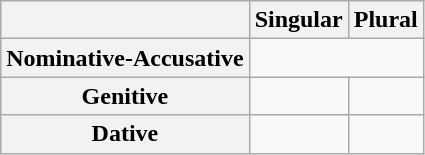<table class="wikitable">
<tr>
<th></th>
<th>Singular</th>
<th>Plural</th>
</tr>
<tr>
<th>Nominative-Accusative</th>
<td colspan="2"></td>
</tr>
<tr>
<th>Genitive</th>
<td></td>
<td></td>
</tr>
<tr>
<th>Dative</th>
<td></td>
<td></td>
</tr>
</table>
